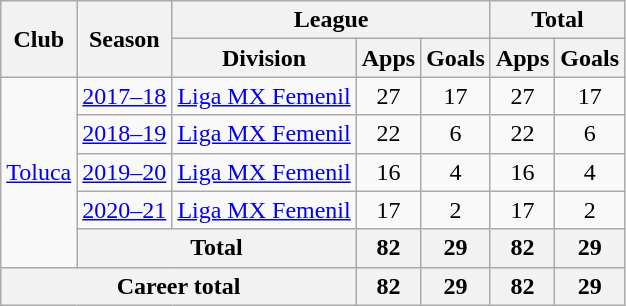<table class=wikitable style="text-align: center;">
<tr>
<th rowspan=2>Club</th>
<th rowspan=2>Season</th>
<th colspan=3>League</th>
<th colspan=2>Total</th>
</tr>
<tr>
<th>Division</th>
<th>Apps</th>
<th>Goals</th>
<th>Apps</th>
<th>Goals</th>
</tr>
<tr>
<td rowspan=5><a href='#'>Toluca</a></td>
<td><a href='#'>2017–18</a></td>
<td><a href='#'>Liga MX Femenil</a></td>
<td>27</td>
<td>17</td>
<td>27</td>
<td>17</td>
</tr>
<tr>
<td><a href='#'>2018–19</a></td>
<td><a href='#'>Liga MX Femenil</a></td>
<td>22</td>
<td>6</td>
<td>22</td>
<td>6</td>
</tr>
<tr>
<td><a href='#'>2019–20</a></td>
<td><a href='#'>Liga MX Femenil</a></td>
<td>16</td>
<td>4</td>
<td>16</td>
<td>4</td>
</tr>
<tr>
<td><a href='#'>2020–21</a></td>
<td><a href='#'>Liga MX Femenil</a></td>
<td>17</td>
<td>2</td>
<td>17</td>
<td>2</td>
</tr>
<tr>
<th colspan=2>Total</th>
<th>82</th>
<th>29</th>
<th>82</th>
<th>29</th>
</tr>
<tr>
<th colspan=3>Career total</th>
<th>82</th>
<th>29</th>
<th>82</th>
<th>29</th>
</tr>
</table>
